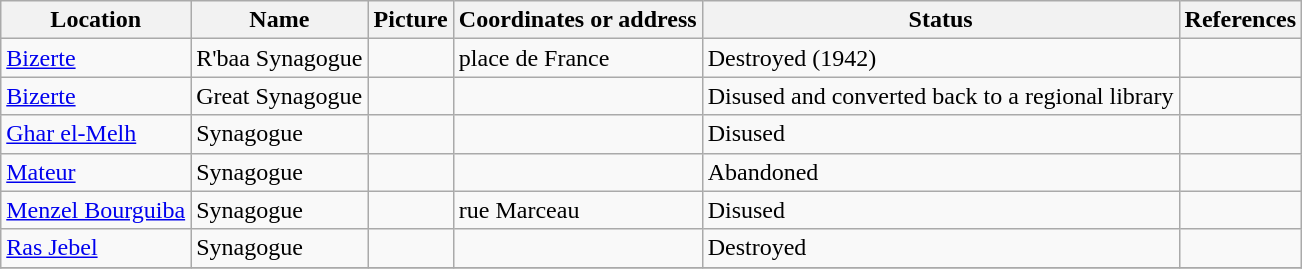<table class="wikitable sortable">
<tr>
<th>Location</th>
<th>Name</th>
<th>Picture</th>
<th>Coordinates or address</th>
<th>Status</th>
<th>References</th>
</tr>
<tr>
<td><a href='#'>Bizerte</a></td>
<td>R'baa Synagogue</td>
<td align=center></td>
<td>place de France</td>
<td>Destroyed (1942)</td>
<td></td>
</tr>
<tr>
<td><a href='#'>Bizerte</a></td>
<td>Great Synagogue</td>
<td align=center></td>
<td></td>
<td>Disused and converted back to a regional library</td>
<td></td>
</tr>
<tr>
<td><a href='#'>Ghar el-Melh</a></td>
<td>Synagogue</td>
<td align=center></td>
<td></td>
<td>Disused</td>
<td></td>
</tr>
<tr>
<td><a href='#'>Mateur</a></td>
<td>Synagogue</td>
<td align=center></td>
<td></td>
<td>Abandoned</td>
<td></td>
</tr>
<tr>
<td><a href='#'>Menzel Bourguiba</a></td>
<td>Synagogue</td>
<td align=center></td>
<td>rue Marceau</td>
<td>Disused</td>
<td></td>
</tr>
<tr>
<td><a href='#'>Ras Jebel</a></td>
<td>Synagogue</td>
<td align=center></td>
<td></td>
<td>Destroyed</td>
<td></td>
</tr>
<tr>
</tr>
</table>
